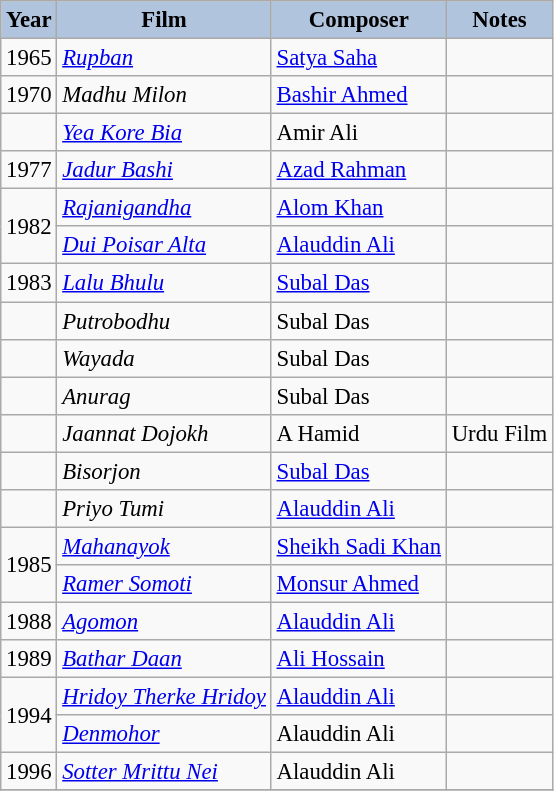<table class="wikitable" style="font-size: 95%;">
<tr>
<th style="background:#B0C4DE;">Year</th>
<th style="background:#B0C4DE;">Film</th>
<th style="background:#B0C4DE;">Composer</th>
<th style="background:#B0C4DE;">Notes</th>
</tr>
<tr>
<td>1965</td>
<td><em><a href='#'>Rupban</a></em></td>
<td><a href='#'>Satya Saha</a></td>
<td></td>
</tr>
<tr>
<td>1970</td>
<td><em>Madhu Milon</em></td>
<td><a href='#'>Bashir Ahmed</a></td>
<td></td>
</tr>
<tr>
<td></td>
<td><em><a href='#'>Yea Kore Bia</a></em></td>
<td>Amir Ali</td>
<td></td>
</tr>
<tr>
<td>1977</td>
<td><em><a href='#'>Jadur Bashi</a></em></td>
<td><a href='#'>Azad Rahman</a></td>
<td></td>
</tr>
<tr>
<td rowspan="2">1982</td>
<td><em><a href='#'>Rajanigandha</a></em></td>
<td><a href='#'>Alom Khan</a></td>
<td></td>
</tr>
<tr>
<td><em><a href='#'>Dui Poisar Alta</a></em></td>
<td><a href='#'>Alauddin Ali</a></td>
<td></td>
</tr>
<tr>
<td>1983</td>
<td><em><a href='#'>Lalu Bhulu</a></em></td>
<td><a href='#'>Subal Das</a></td>
<td></td>
</tr>
<tr>
<td></td>
<td><em>Putrobodhu</em></td>
<td>Subal Das</td>
<td></td>
</tr>
<tr>
<td></td>
<td><em>Wayada</em></td>
<td>Subal Das</td>
<td></td>
</tr>
<tr>
<td></td>
<td><em>Anurag</em></td>
<td>Subal Das</td>
<td></td>
</tr>
<tr>
<td></td>
<td><em>Jaannat Dojokh</em></td>
<td>A Hamid</td>
<td>Urdu Film</td>
</tr>
<tr>
<td></td>
<td><em>Bisorjon</em></td>
<td><a href='#'>Subal Das</a></td>
<td></td>
</tr>
<tr>
<td></td>
<td><em>Priyo Tumi</em></td>
<td><a href='#'>Alauddin Ali</a></td>
<td></td>
</tr>
<tr>
<td rowspan="2">1985</td>
<td><em><a href='#'>Mahanayok</a></em></td>
<td><a href='#'>Sheikh Sadi Khan</a></td>
<td></td>
</tr>
<tr>
<td><em><a href='#'>Ramer Somoti</a></em></td>
<td><a href='#'>Monsur Ahmed</a></td>
<td></td>
</tr>
<tr>
<td>1988</td>
<td><em><a href='#'>Agomon</a></em></td>
<td><a href='#'>Alauddin Ali</a></td>
<td></td>
</tr>
<tr>
<td>1989</td>
<td><em><a href='#'>Bathar Daan</a></em></td>
<td><a href='#'>Ali Hossain</a></td>
<td></td>
</tr>
<tr>
<td rowspan="2">1994</td>
<td><em><a href='#'>Hridoy Therke Hridoy</a></em></td>
<td><a href='#'>Alauddin Ali</a></td>
<td></td>
</tr>
<tr>
<td><em><a href='#'>Denmohor</a></em></td>
<td>Alauddin Ali</td>
<td></td>
</tr>
<tr>
<td>1996</td>
<td><em><a href='#'>Sotter Mrittu Nei</a></em></td>
<td>Alauddin Ali</td>
<td></td>
</tr>
<tr>
</tr>
</table>
